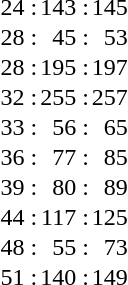<table border="0" cellpadding="1" cellspacing="0" align="left" style="margin-right: 2em">
<tr>
<td align="right">24 :</td>
<td align="right">143 :</td>
<td align="right">145</td>
</tr>
<tr>
<td align="right">28 :</td>
<td align="right">45 :</td>
<td align="right">53</td>
</tr>
<tr>
<td align="right">28 :</td>
<td align="right">195 :</td>
<td align="right">197</td>
</tr>
<tr>
<td align="right">32 :</td>
<td align="right">255 :</td>
<td align="right">257</td>
</tr>
<tr>
<td align="right">33 :</td>
<td align="right">56 :</td>
<td align="right">65</td>
</tr>
<tr>
<td align="right">36 :</td>
<td align="right">77 :</td>
<td align="right">85</td>
</tr>
<tr>
<td align="right">39 :</td>
<td align="right">80 :</td>
<td align="right">89</td>
</tr>
<tr>
<td align="right">44 :</td>
<td align="right">117 :</td>
<td align="right">125</td>
</tr>
<tr>
<td align="right">48 :</td>
<td align="right">55 :</td>
<td align="right">73</td>
</tr>
<tr>
<td align="right">51 :</td>
<td align="right">140 :</td>
<td align="right">149</td>
</tr>
</table>
